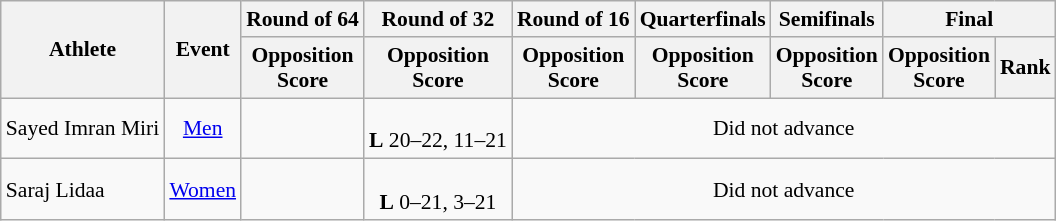<table class=wikitable style=font-size:90%;text-align:center>
<tr>
<th rowspan="2">Athlete</th>
<th rowspan="2">Event</th>
<th>Round of 64</th>
<th>Round of 32</th>
<th>Round of 16</th>
<th>Quarterfinals</th>
<th>Semifinals</th>
<th colspan="2">Final</th>
</tr>
<tr>
<th>Opposition<br>Score</th>
<th>Opposition<br>Score</th>
<th>Opposition<br>Score</th>
<th>Opposition<br>Score</th>
<th>Opposition<br>Score</th>
<th>Opposition<br>Score</th>
<th>Rank</th>
</tr>
<tr>
<td align=left>Sayed Imran Miri</td>
<td align=center><a href='#'>Men</a></td>
<td></td>
<td><br><strong>L</strong> 20–22, 11–21</td>
<td colspan=5>Did not advance</td>
</tr>
<tr>
<td align=left>Saraj Lidaa</td>
<td align=center><a href='#'>Women</a></td>
<td></td>
<td><br><strong>L</strong> 0–21, 3–21</td>
<td colspan=5>Did not advance</td>
</tr>
</table>
